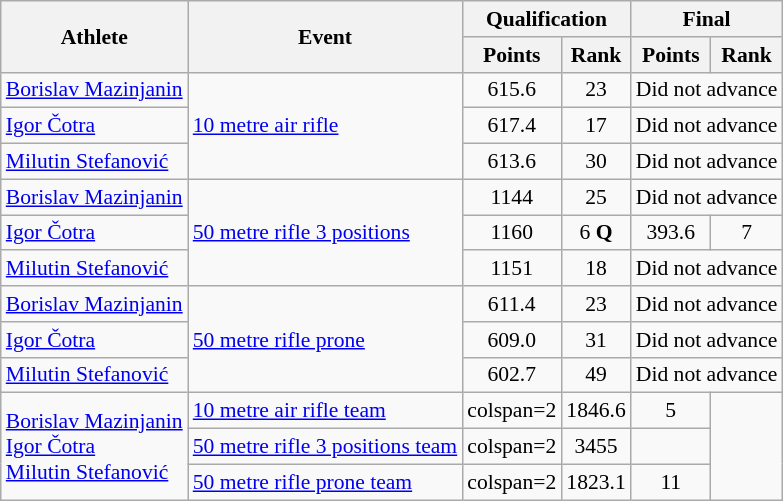<table class="wikitable" style="font-size:90%;">
<tr>
<th rowspan=2>Athlete</th>
<th rowspan=2>Event</th>
<th colspan=2>Qualification</th>
<th colspan=2>Final</th>
</tr>
<tr>
<th>Points</th>
<th>Rank</th>
<th>Points</th>
<th>Rank</th>
</tr>
<tr align=center>
<td align=left><a href='#'>Borislav Mazinjanin</a></td>
<td align=left rowspan=3><a href='#'>10 metre air rifle</a></td>
<td>615.6</td>
<td>23</td>
<td colspan=2 align=center>Did not advance</td>
</tr>
<tr align=center>
<td align=left><a href='#'>Igor Čotra</a></td>
<td>617.4</td>
<td>17</td>
<td colspan=2 align=center>Did not advance</td>
</tr>
<tr align=center>
<td align=left><a href='#'>Milutin Stefanović</a></td>
<td>613.6</td>
<td>30</td>
<td colspan=2 align=center>Did not advance</td>
</tr>
<tr align=center>
<td align=left><a href='#'>Borislav Mazinjanin</a></td>
<td align=left rowspan=3><a href='#'>50 metre rifle 3 positions</a></td>
<td>1144</td>
<td>25</td>
<td colspan=2 align=center>Did not advance</td>
</tr>
<tr align=center>
<td align=left><a href='#'>Igor Čotra</a></td>
<td>1160</td>
<td>6 <strong>Q</strong></td>
<td>393.6</td>
<td>7</td>
</tr>
<tr align=center>
<td align=left><a href='#'>Milutin Stefanović</a></td>
<td>1151</td>
<td>18</td>
<td colspan=2 align=center>Did not advance</td>
</tr>
<tr align=center>
<td align=left><a href='#'>Borislav Mazinjanin</a></td>
<td align=left rowspan=3><a href='#'>50 metre rifle prone</a></td>
<td>611.4</td>
<td>23</td>
<td colspan=2 align=center>Did not advance</td>
</tr>
<tr align=center>
<td align=left><a href='#'>Igor Čotra</a></td>
<td>609.0</td>
<td>31</td>
<td colspan=2 align=center>Did not advance</td>
</tr>
<tr align=center>
<td align=left><a href='#'>Milutin Stefanović</a></td>
<td>602.7</td>
<td>49</td>
<td colspan=2 align=center>Did not advance</td>
</tr>
<tr align=center>
<td align=left rowspan=3><a href='#'>Borislav Mazinjanin</a><br><a href='#'>Igor Čotra</a><br><a href='#'>Milutin Stefanović</a></td>
<td align=left><a href='#'>10 metre air rifle team</a></td>
<td>colspan=2 </td>
<td>1846.6</td>
<td>5</td>
</tr>
<tr align=center>
<td align=left><a href='#'>50 metre rifle 3 positions team</a></td>
<td>colspan=2 </td>
<td>3455</td>
<td></td>
</tr>
<tr align=center>
<td align=left><a href='#'>50 metre rifle prone team</a></td>
<td>colspan=2 </td>
<td>1823.1</td>
<td>11</td>
</tr>
</table>
